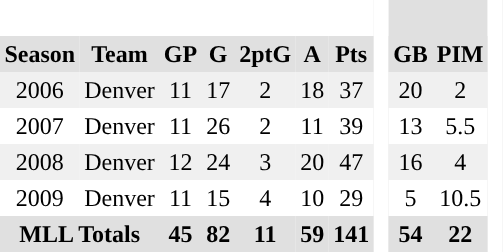<table BORDER="0" CELLPADDING="3" CELLSPACING="0">
<tr ALIGN="center" bgcolor="#e0e0e0">
<th colspan="7" bgcolor="#ffffff"> </th>
<th rowspan="99" bgcolor="#ffffff"> </th>
<th colspan="7"> </th>
<th rowspan="99" bgcolor="#ffffff"> </th>
</tr>
<tr ALIGN="center" bgcolor="#e0e0e0">
<th>Season</th>
<th>Team</th>
<th>GP</th>
<th>G</th>
<th>2ptG</th>
<th>A</th>
<th>Pts</th>
<th>GB</th>
<th>PIM</th>
</tr>
<tr ALIGN="center" bgcolor="#f0f0f0">
<td>2006</td>
<td>Denver</td>
<td>11</td>
<td>17</td>
<td>2</td>
<td>18</td>
<td>37</td>
<td>20</td>
<td>2</td>
</tr>
<tr ALIGN="center">
<td>2007</td>
<td>Denver</td>
<td>11</td>
<td>26</td>
<td>2</td>
<td>11</td>
<td>39</td>
<td>13</td>
<td>5.5</td>
</tr>
<tr ALIGN="center" bgcolor="#f0f0f0">
<td>2008</td>
<td>Denver</td>
<td>12</td>
<td>24</td>
<td>3</td>
<td>20</td>
<td>47</td>
<td>16</td>
<td>4</td>
</tr>
<tr ALIGN="center">
<td>2009</td>
<td>Denver</td>
<td>11</td>
<td>15</td>
<td>4</td>
<td>10</td>
<td>29</td>
<td>5</td>
<td>10.5</td>
</tr>
<tr ALIGN="center" bgcolor="#e0e0e0">
<th colspan="2">MLL Totals</th>
<th>45</th>
<th>82</th>
<th>11</th>
<th>59</th>
<th>141</th>
<th>54</th>
<th>22</th>
</tr>
</table>
